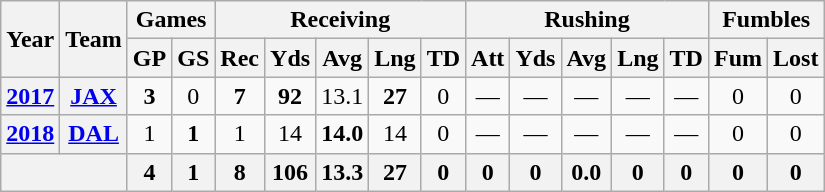<table class="wikitable" style="text-align: center;">
<tr>
<th rowspan="2">Year</th>
<th rowspan="2">Team</th>
<th colspan="2">Games</th>
<th colspan="5">Receiving</th>
<th colspan="5">Rushing</th>
<th colspan="2">Fumbles</th>
</tr>
<tr>
<th>GP</th>
<th>GS</th>
<th>Rec</th>
<th>Yds</th>
<th>Avg</th>
<th>Lng</th>
<th>TD</th>
<th>Att</th>
<th>Yds</th>
<th>Avg</th>
<th>Lng</th>
<th>TD</th>
<th>Fum</th>
<th>Lost</th>
</tr>
<tr>
<th><a href='#'>2017</a></th>
<th><a href='#'>JAX</a></th>
<td><strong>3</strong></td>
<td>0</td>
<td><strong>7</strong></td>
<td><strong>92</strong></td>
<td>13.1</td>
<td><strong>27</strong></td>
<td>0</td>
<td>—</td>
<td>—</td>
<td>—</td>
<td>—</td>
<td>—</td>
<td>0</td>
<td>0</td>
</tr>
<tr>
<th><a href='#'>2018</a></th>
<th><a href='#'>DAL</a></th>
<td>1</td>
<td><strong>1</strong></td>
<td>1</td>
<td>14</td>
<td><strong>14.0</strong></td>
<td>14</td>
<td>0</td>
<td>—</td>
<td>—</td>
<td>—</td>
<td>—</td>
<td>—</td>
<td>0</td>
<td>0</td>
</tr>
<tr>
<th colspan="2"></th>
<th>4</th>
<th>1</th>
<th>8</th>
<th>106</th>
<th>13.3</th>
<th>27</th>
<th>0</th>
<th>0</th>
<th>0</th>
<th>0.0</th>
<th>0</th>
<th>0</th>
<th>0</th>
<th>0</th>
</tr>
</table>
